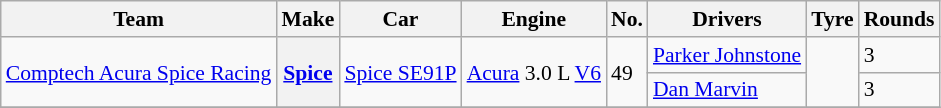<table class="wikitable" style="font-size: 90%;">
<tr>
<th>Team</th>
<th>Make</th>
<th>Car</th>
<th>Engine</th>
<th>No.</th>
<th>Drivers</th>
<th>Tyre</th>
<th>Rounds</th>
</tr>
<tr>
<td rowspan=2><a href='#'>Comptech Acura Spice Racing</a></td>
<th rowspan=2><a href='#'>Spice</a></th>
<td rowspan=2><a href='#'>Spice SE91P</a></td>
<td rowspan=2><a href='#'>Acura</a> 3.0 L <a href='#'>V6</a></td>
<td rowspan=2>49</td>
<td> <a href='#'>Parker Johnstone</a></td>
<td rowspan=2></td>
<td>3</td>
</tr>
<tr>
<td> <a href='#'>Dan Marvin</a></td>
<td>3</td>
</tr>
<tr>
</tr>
</table>
